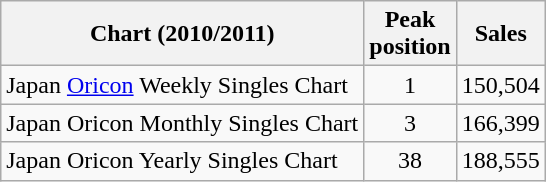<table class="wikitable sortable">
<tr>
<th>Chart (2010/2011)</th>
<th>Peak<br>position</th>
<th>Sales</th>
</tr>
<tr>
<td>Japan <a href='#'>Oricon</a> Weekly Singles Chart</td>
<td align="center">1</td>
<td align="center">150,504</td>
</tr>
<tr>
<td>Japan Oricon Monthly Singles Chart</td>
<td align="center">3</td>
<td align="center">166,399</td>
</tr>
<tr>
<td>Japan Oricon Yearly Singles Chart</td>
<td align="center">38</td>
<td align="center">188,555</td>
</tr>
</table>
